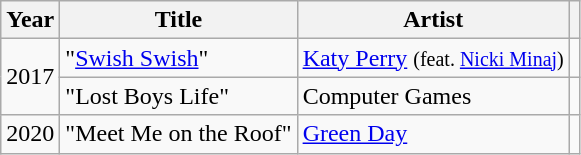<table class="wikitable sortable">
<tr>
<th>Year</th>
<th>Title</th>
<th>Artist</th>
<th></th>
</tr>
<tr>
<td rowspan=2>2017</td>
<td>"<a href='#'>Swish Swish</a>"</td>
<td><a href='#'>Katy Perry</a> <small>(feat. <a href='#'>Nicki Minaj</a>)</small></td>
<td></td>
</tr>
<tr>
<td>"Lost Boys Life"</td>
<td>Computer Games</td>
<td></td>
</tr>
<tr>
<td>2020</td>
<td>"Meet Me on the Roof"</td>
<td><a href='#'>Green Day</a></td>
<td></td>
</tr>
</table>
